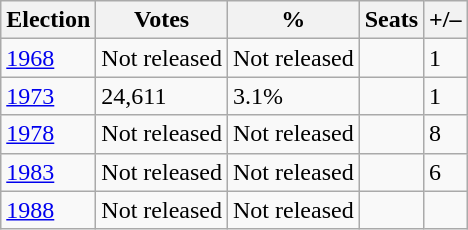<table class="wikitable">
<tr>
<th><strong>Election</strong></th>
<th><strong>Votes</strong></th>
<th><strong>%</strong></th>
<th><strong>Seats</strong></th>
<th>+/–</th>
</tr>
<tr>
<td><a href='#'>1968</a></td>
<td>Not released</td>
<td>Not released</td>
<td></td>
<td> 1</td>
</tr>
<tr>
<td><a href='#'>1973</a></td>
<td>24,611</td>
<td>3.1%</td>
<td></td>
<td> 1</td>
</tr>
<tr>
<td><a href='#'>1978</a></td>
<td>Not released</td>
<td>Not released</td>
<td></td>
<td> 8</td>
</tr>
<tr>
<td><a href='#'>1983</a></td>
<td>Not released</td>
<td>Not released</td>
<td></td>
<td> 6</td>
</tr>
<tr>
<td><a href='#'>1988</a></td>
<td>Not released</td>
<td>Not released</td>
<td></td>
<td></td>
</tr>
</table>
